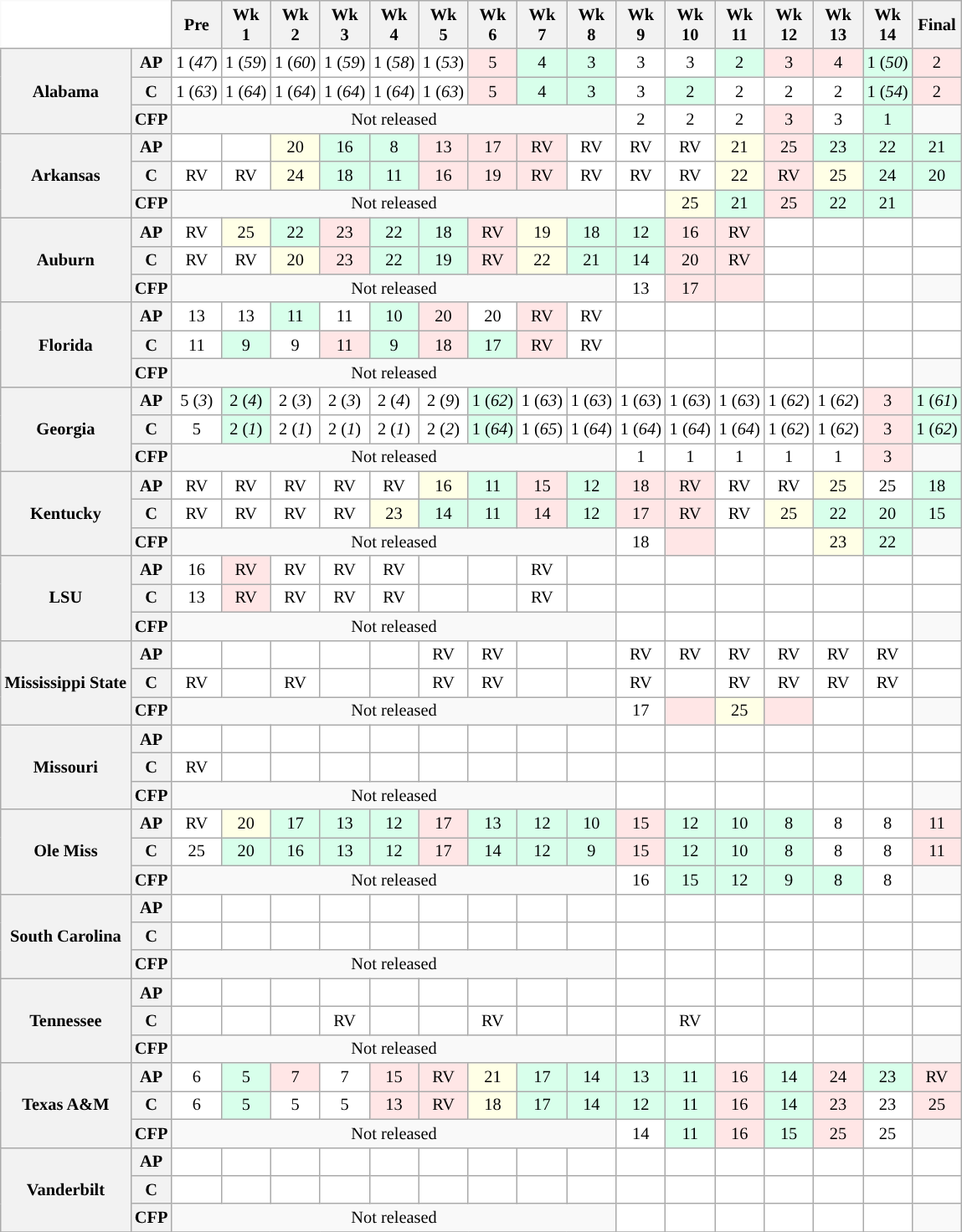<table class="wikitable" style="white-space:nowrap;font-size:85%;">
<tr>
<th colspan=2 style="background:white; border-top-style:hidden; border-left-style:hidden;"> </th>
<th>Pre</th>
<th>Wk<br>1</th>
<th>Wk<br>2</th>
<th>Wk<br>3</th>
<th>Wk<br>4</th>
<th>Wk<br>5</th>
<th>Wk<br>6</th>
<th>Wk<br>7</th>
<th>Wk<br>8</th>
<th>Wk<br>9</th>
<th>Wk<br>10</th>
<th>Wk<br>11</th>
<th>Wk<br>12</th>
<th>Wk<br>13</th>
<th>Wk<br>14</th>
<th>Final</th>
</tr>
<tr style="text-align:center;">
<th rowspan="3">Alabama</th>
<th>AP</th>
<td style="background:#FFF;">1 (<em>47</em>)</td>
<td style="background:#FFF;">1 (<em>59</em>)</td>
<td style="background:#FFF;">1 (<em>60</em>)</td>
<td style="background:#FFF;">1 (<em>59</em>)</td>
<td style="background:#FFF;">1 (<em>58</em>)</td>
<td style="background:#FFF;">1 (<em>53</em>)</td>
<td style="background:#ffe6e6;">5</td>
<td style="background:#d8ffeb;">4</td>
<td style="background:#d8ffeb;">3</td>
<td style="background:#FFF;">3</td>
<td style="background:#FFF;">3</td>
<td style="background:#d8ffeb;">2</td>
<td style="background:#ffe6e6;">3</td>
<td style="background:#ffe6e6;">4</td>
<td style="background:#d8ffeb;">1 (<em>50</em>)</td>
<td style="background:#ffe6e6;">2</td>
</tr>
<tr style="text-align:center;">
<th>C</th>
<td style="background:#FFF;">1 (<em>63</em>)</td>
<td style="background:#FFF;">1 (<em>64</em>)</td>
<td style="background:#FFF;">1 (<em>64</em>)</td>
<td style="background:#FFF;">1 (<em>64</em>)</td>
<td style="background:#FFF;">1 (<em>64</em>)</td>
<td style="background:#FFF;">1 (<em>63</em>)</td>
<td style="background:#ffe6e6;">5</td>
<td style="background:#d8ffeb;">4</td>
<td style="background:#d8ffeb;">3</td>
<td style="background:#FFF;">3</td>
<td style="background:#d8ffeb;">2</td>
<td style="background:#FFF;">2</td>
<td style="background:#FFF;">2</td>
<td style="background:#FFF;">2</td>
<td style="background:#d8ffeb;">1 (<em>54</em>)</td>
<td style="background:#ffe6e6;">2</td>
</tr>
<tr style="text-align:center;">
<th>CFP</th>
<td colspan="9" style="text-align:center;">Not released</td>
<td style="background:#FFF;">2</td>
<td style="background:#FFF;">2</td>
<td style="background:#FFF;">2</td>
<td style="background:#ffe6e6;">3</td>
<td style="background:#FFF;">3</td>
<td style="background:#d8ffeb;">1</td>
<td style="text-align:center;"></td>
</tr>
<tr style="text-align:center;">
<th rowspan="3">Arkansas</th>
<th>AP</th>
<td style="background:#FFF;"></td>
<td style="background:#FFF;"></td>
<td style="background:#ffffe6;">20</td>
<td style="background:#d8ffeb;">16</td>
<td style="background:#d8ffeb;">8</td>
<td style="background:#ffe6e6;">13</td>
<td style="background:#ffe6e6;">17</td>
<td style="background:#ffe6e6;">RV</td>
<td style="background:#FFF;">RV</td>
<td style="background:#FFF;">RV</td>
<td style="background:#FFF;">RV</td>
<td style="background:#ffffe6;">21</td>
<td style="background:#ffe6e6;">25</td>
<td style="background:#d8ffeb;">23</td>
<td style="background:#d8ffeb;">22</td>
<td style="background:#d8ffeb;">21</td>
</tr>
<tr style="text-align:center;">
<th>C</th>
<td style="background:#FFF;">RV</td>
<td style="background:#FFF;">RV</td>
<td style="background:#ffffe6;">24</td>
<td style="background:#d8ffeb;">18</td>
<td style="background:#d8ffeb;">11</td>
<td style="background:#ffe6e6;">16</td>
<td style="background:#ffe6e6;">19</td>
<td style="background:#ffe6e6;">RV</td>
<td style="background:#FFF;">RV</td>
<td style="background:#FFF;">RV</td>
<td style="background:#FFF;">RV</td>
<td style="background:#ffffe6;">22</td>
<td style="background:#ffe6e6;">RV</td>
<td style="background:#ffffe6;">25</td>
<td style="background:#d8ffeb;">24</td>
<td style="background:#d8ffeb;">20</td>
</tr>
<tr style="text-align:center;">
<th>CFP</th>
<td colspan="9" style="text-align:center;">Not released</td>
<td style="background:#FFF;"></td>
<td style="background:#ffffe6;">25</td>
<td style="background:#d8ffeb;">21</td>
<td style="background:#ffe6e6;">25</td>
<td style="background:#d8ffeb;">22</td>
<td style="background:#d8ffeb;">21</td>
<td style="text-align:center;"></td>
</tr>
<tr style="text-align:center;">
<th rowspan="3">Auburn</th>
<th>AP</th>
<td style="background:#FFF;">RV</td>
<td style="background:#ffffe6;">25</td>
<td style="background:#d8ffeb;">22</td>
<td style="background:#ffe6e6;">23</td>
<td style="background:#d8ffeb;">22</td>
<td style="background:#d8ffeb;">18</td>
<td style="background:#ffe6e6;">RV</td>
<td style="background:#ffffe6;">19</td>
<td style="background:#d8ffeb;">18</td>
<td style="background:#d8ffeb;">12</td>
<td style="background:#ffe6e6;">16</td>
<td style="background:#ffe6e6;">RV</td>
<td style="background:#FFF;"></td>
<td style="background:#FFF;"></td>
<td style="background:#FFF;"></td>
<td style="background:#FFF;"></td>
</tr>
<tr style="text-align:center;">
<th>C</th>
<td style="background:#FFF;">RV</td>
<td style="background:#FFF;">RV</td>
<td style="background:#ffffe6;">20</td>
<td style="background:#ffe6e6;">23</td>
<td style="background:#d8ffeb;">22</td>
<td style="background:#d8ffeb;">19</td>
<td style="background:#ffe6e6;">RV</td>
<td style="background:#ffffe6;">22</td>
<td style="background:#d8ffeb;">21</td>
<td style="background:#d8ffeb;">14</td>
<td style="background:#ffe6e6;">20</td>
<td style="background:#ffe6e6;">RV</td>
<td style="background:#FFF;"></td>
<td style="background:#FFF;"></td>
<td style="background:#FFF;"></td>
<td style="background:#FFF;"></td>
</tr>
<tr style="text-align:center;">
<th>CFP</th>
<td colspan="9" style="text-align:center;">Not released</td>
<td style="background:#FFF;">13</td>
<td style="background:#ffe6e6;">17</td>
<td style="background:#ffe6e6;"></td>
<td style="background:#FFF;"></td>
<td style="background:#FFF;"></td>
<td style="background:#FFF;"></td>
<td style="text-align:center;"></td>
</tr>
<tr style="text-align:center;">
<th rowspan="3">Florida</th>
<th>AP</th>
<td style="background:#FFF;">13</td>
<td style="background:#FFF;">13</td>
<td style="background:#d8ffeb;">11</td>
<td style="background:#FFF;">11</td>
<td style="background:#d8ffeb;">10</td>
<td style="background:#ffe6e6;">20</td>
<td style="background:#FFF;">20</td>
<td style="background:#ffe6e6;">RV</td>
<td style="background:#FFF;">RV</td>
<td style="background:#FFF;"></td>
<td style="background:#FFF;"></td>
<td style="background:#FFF;"></td>
<td style="background:#FFF;"></td>
<td style="background:#FFF;"></td>
<td style="background:#FFF;"></td>
<td style="background:#FFF;"></td>
</tr>
<tr style="text-align:center;">
<th>C</th>
<td style="background:#FFF;">11</td>
<td style="background:#d8ffeb;">9</td>
<td style="background:#FFF;">9</td>
<td style="background:#ffe6e6;">11</td>
<td style="background:#d8ffeb;">9</td>
<td style="background:#ffe6e6;">18</td>
<td style="background:#d8ffeb;">17</td>
<td style="background:#ffe6e6;">RV</td>
<td style="background:#FFF;">RV</td>
<td style="background:#FFF;"></td>
<td style="background:#FFF;"></td>
<td style="background:#FFF;"></td>
<td style="background:#FFF;"></td>
<td style="background:#FFF;"></td>
<td style="background:#FFF;"></td>
<td style="background:#FFF;"></td>
</tr>
<tr style="text-align:center;">
<th>CFP</th>
<td colspan="9" style="text-align:center;">Not released</td>
<td style="background:#FFF;"></td>
<td style="background:#FFF;"></td>
<td style="background:#FFF;"></td>
<td style="background:#FFF;"></td>
<td style="background:#FFF;"></td>
<td style="background:#FFF;"></td>
<td style="text-align:center;"></td>
</tr>
<tr style="text-align:center;">
<th rowspan="3">Georgia</th>
<th>AP</th>
<td style="background:#FFF;">5 (<em>3</em>)</td>
<td style="background:#d8ffeb;">2 (<em>4</em>)</td>
<td style="background:#FFF;">2 (<em>3</em>)</td>
<td style="background:#FFF;">2 (<em>3</em>)</td>
<td style="background:#FFF;">2 (<em>4</em>)</td>
<td style="background:#FFF;">2 (<em>9</em>)</td>
<td style="background:#d8ffeb;">1 (<em>62</em>)</td>
<td style="background:#FFF;">1 (<em>63</em>)</td>
<td style="background:#FFF;">1 (<em>63</em>)</td>
<td style="background:#FFF;">1 (<em>63</em>)</td>
<td style="background:#FFF;">1 (<em>63</em>)</td>
<td style="background:#FFF;">1 (<em>63</em>)</td>
<td style="background:#FFF;">1 (<em>62</em>)</td>
<td style="background:#FFF;">1 (<em>62</em>)</td>
<td style="background:#ffe6e6;">3</td>
<td style="background:#d8ffeb;">1 (<em>61</em>)</td>
</tr>
<tr style="text-align:center;">
<th>C</th>
<td style="background:#FFF;">5</td>
<td style="background:#d8ffeb;">2 (<em>1</em>)</td>
<td style="background:#FFF;">2 (<em>1</em>)</td>
<td style="background:#FFF;">2 (<em>1</em>)</td>
<td style="background:#FFF;">2 (<em>1</em>)</td>
<td style="background:#FFF;">2 (<em>2</em>)</td>
<td style="background:#d8ffeb;">1 (<em>64</em>)</td>
<td style="background:#FFF;">1 (<em>65</em>)</td>
<td style="background:#FFF;">1 (<em>64</em>)</td>
<td style="background:#FFF;">1 (<em>64</em>)</td>
<td style="background:#FFF;">1 (<em>64</em>)</td>
<td style="background:#FFF;">1 (<em>64</em>)</td>
<td style="background:#FFF;">1 (<em>62</em>)</td>
<td style="background:#FFF;">1 (<em>62</em>)</td>
<td style="background:#ffe6e6;">3</td>
<td style="background:#d8ffeb;">1 (<em>62</em>)</td>
</tr>
<tr style="text-align:center;">
<th>CFP</th>
<td colspan="9" style="text-align:center;">Not released</td>
<td style="background:#FFF;">1</td>
<td style="background:#FFF;">1</td>
<td style="background:#FFF;">1</td>
<td style="background:#FFF;">1</td>
<td style="background:#FFF;">1</td>
<td style="background:#ffe6e6;">3</td>
<td style="text-align:center;"></td>
</tr>
<tr style="text-align:center;">
<th rowspan="3">Kentucky</th>
<th>AP</th>
<td style="background:#FFF;">RV</td>
<td style="background:#FFF;">RV</td>
<td style="background:#FFF;">RV</td>
<td style="background:#FFF;">RV</td>
<td style="background:#FFF;">RV</td>
<td style="background:#ffffe6;">16</td>
<td style="background:#d8ffeb;">11</td>
<td style="background:#ffe6e6;">15</td>
<td style="background:#d8ffeb;">12</td>
<td style="background:#ffe6e6;">18</td>
<td style="background:#ffe6e6;">RV</td>
<td style="background:#FFF;">RV</td>
<td style="background:#FFF;">RV</td>
<td style="background:#ffffe6;">25</td>
<td style="background:#FFF;">25</td>
<td style="background:#d8ffeb;">18</td>
</tr>
<tr style="text-align:center;">
<th>C</th>
<td style="background:#FFF;">RV</td>
<td style="background:#FFF;">RV</td>
<td style="background:#FFF;">RV</td>
<td style="background:#FFF;">RV</td>
<td style="background:#ffffe6;">23</td>
<td style="background:#d8ffeb;">14</td>
<td style="background:#d8ffeb;">11</td>
<td style="background:#ffe6e6;">14</td>
<td style="background:#d8ffeb;">12</td>
<td style="background:#ffe6e6;">17</td>
<td style="background:#ffe6e6;">RV</td>
<td style="background:#FFF;">RV</td>
<td style="background:#ffffe6;">25</td>
<td style="background:#d8ffeb;">22</td>
<td style="background:#d8ffeb;">20</td>
<td style="background:#d8ffeb;">15</td>
</tr>
<tr style="text-align:center;">
<th>CFP</th>
<td colspan="9" style="text-align:center;">Not released</td>
<td style="background:#FFF;">18</td>
<td style="background:#ffe6e6;"></td>
<td style="background:#FFF;"></td>
<td style="background:#FFF;"></td>
<td style="background:#ffffe6;">23</td>
<td style="background:#d8ffeb;">22</td>
<td style="text-align:center;"></td>
</tr>
<tr style="text-align:center;">
<th rowspan="3">LSU</th>
<th>AP</th>
<td style="background:#FFF;">16</td>
<td style="background:#ffe6e6;">RV</td>
<td style="background:#FFF;">RV</td>
<td style="background:#FFF;">RV</td>
<td style="background:#FFF;">RV</td>
<td style="background:#FFF;"></td>
<td style="background:#FFF;"></td>
<td style="background:#FFF;">RV</td>
<td style="background:#FFF;"></td>
<td style="background:#FFF;"></td>
<td style="background:#FFF;"></td>
<td style="background:#FFF;"></td>
<td style="background:#FFF;"></td>
<td style="background:#FFF;"></td>
<td style="background:#FFF;"></td>
<td style="background:#FFF;"></td>
</tr>
<tr style="text-align:center;">
<th>C</th>
<td style="background:#FFF;">13</td>
<td style="background:#ffe6e6;">RV</td>
<td style="background:#FFF;">RV</td>
<td style="background:#FFF;">RV</td>
<td style="background:#FFF;">RV</td>
<td style="background:#FFF;"></td>
<td style="background:#FFF;"></td>
<td style="background:#FFF;">RV</td>
<td style="background:#FFF;"></td>
<td style="background:#FFF;"></td>
<td style="background:#FFF;"></td>
<td style="background:#FFF;"></td>
<td style="background:#FFF;"></td>
<td style="background:#FFF;"></td>
<td style="background:#FFF;"></td>
<td style="background:#FFF;"></td>
</tr>
<tr style="text-align:center;">
<th>CFP</th>
<td colspan="9" style="text-align:center;">Not released</td>
<td style="background:#FFF;"></td>
<td style="background:#FFF;"></td>
<td style="background:#FFF;"></td>
<td style="background:#FFF;"></td>
<td style="background:#FFF;"></td>
<td style="background:#FFF;"></td>
<td style="text-align:center;"></td>
</tr>
<tr style="text-align:center;">
<th rowspan="3">Mississippi State</th>
<th>AP</th>
<td style="background:#FFF;"></td>
<td style="background:#FFF;"></td>
<td style="background:#FFF;"></td>
<td style="background:#FFF;"></td>
<td style="background:#FFF;"></td>
<td style="background:#FFF;">RV</td>
<td style="background:#FFF;">RV</td>
<td style="background:#FFF;"></td>
<td style="background:#FFF;"></td>
<td style="background:#FFF;">RV</td>
<td style="background:#FFF;">RV</td>
<td style="background:#FFF;">RV</td>
<td style="background:#FFF;">RV</td>
<td style="background:#FFF;">RV</td>
<td style="background:#FFF;">RV</td>
<td style="background:#FFF;"></td>
</tr>
<tr style="text-align:center;">
<th>C</th>
<td style="background:#FFF;">RV</td>
<td style="background:#FFF;"></td>
<td style="background:#FFF;">RV</td>
<td style="background:#FFF;"></td>
<td style="background:#FFF;"></td>
<td style="background:#FFF;">RV</td>
<td style="background:#FFF;">RV</td>
<td style="background:#FFF;"></td>
<td style="background:#FFF;"></td>
<td style="background:#FFF;">RV</td>
<td style="background:#FFF;"></td>
<td style="background:#FFF;">RV</td>
<td style="background:#FFF;">RV</td>
<td style="background:#FFF;">RV</td>
<td style="background:#FFF;">RV</td>
<td style="background:#FFF;"></td>
</tr>
<tr style="text-align:center;">
<th>CFP</th>
<td colspan="9" style="text-align:center;">Not released</td>
<td style="background:#FFF;">17</td>
<td style="background:#ffe6e6;"></td>
<td style="background:#ffffe6;">25</td>
<td style="background:#ffe6e6;"></td>
<td style="background:#FFF;"></td>
<td style="background:#FFF;"></td>
<td style="text-align:center;"></td>
</tr>
<tr style="text-align:center;">
<th rowspan="3">Missouri</th>
<th>AP</th>
<td style="background:#FFF;"></td>
<td style="background:#FFF;"></td>
<td style="background:#FFF;"></td>
<td style="background:#FFF;"></td>
<td style="background:#FFF;"></td>
<td style="background:#FFF;"></td>
<td style="background:#FFF;"></td>
<td style="background:#FFF;"></td>
<td style="background:#FFF;"></td>
<td style="background:#FFF;"></td>
<td style="background:#FFF;"></td>
<td style="background:#FFF;"></td>
<td style="background:#FFF;"></td>
<td style="background:#FFF;"></td>
<td style="background:#FFF;"></td>
<td style="background:#FFF;"></td>
</tr>
<tr style="text-align:center;">
<th>C</th>
<td style="background:#FFF;">RV</td>
<td style="background:#FFF;"></td>
<td style="background:#FFF;"></td>
<td style="background:#FFF;"></td>
<td style="background:#FFF;"></td>
<td style="background:#FFF;"></td>
<td style="background:#FFF;"></td>
<td style="background:#FFF;"></td>
<td style="background:#FFF;"></td>
<td style="background:#FFF;"></td>
<td style="background:#FFF;"></td>
<td style="background:#FFF;"></td>
<td style="background:#FFF;"></td>
<td style="background:#FFF;"></td>
<td style="background:#FFF;"></td>
<td style="background:#FFF;"></td>
</tr>
<tr style="text-align:center;">
<th>CFP</th>
<td colspan="9" style="text-align:center;">Not released</td>
<td style="background:#FFF;"></td>
<td style="background:#FFF;"></td>
<td style="background:#FFF;"></td>
<td style="background:#FFF;"></td>
<td style="background:#FFF;"></td>
<td style="background:#FFF;"></td>
<td style="text-align:center;"></td>
</tr>
<tr style="text-align:center;">
<th rowspan="3">Ole Miss</th>
<th>AP</th>
<td style="background:#FFF;">RV</td>
<td style="background:#ffffe6;">20</td>
<td style="background:#d8ffeb;">17</td>
<td style="background:#d8ffeb;">13</td>
<td style="background:#d8ffeb;">12</td>
<td style="background:#ffe6e6;">17</td>
<td style="background:#d8ffeb;">13</td>
<td style="background:#d8ffeb;">12</td>
<td style="background:#d8ffeb;">10</td>
<td style="background:#ffe6e6;">15</td>
<td style="background:#d8ffeb;">12</td>
<td style="background:#d8ffeb;">10</td>
<td style="background:#d8ffeb;">8</td>
<td style="background:#FFF;">8</td>
<td style="background:#FFF;">8</td>
<td style="background:#ffe6e6;">11</td>
</tr>
<tr style="text-align:center;">
<th>C</th>
<td style="background:#FFF;">25</td>
<td style="background:#d8ffeb;">20</td>
<td style="background:#d8ffeb;">16</td>
<td style="background:#d8ffeb;">13</td>
<td style="background:#d8ffeb;">12</td>
<td style="background:#ffe6e6;">17</td>
<td style="background:#d8ffeb;">14</td>
<td style="background:#d8ffeb;">12</td>
<td style="background:#d8ffeb;">9</td>
<td style="background:#ffe6e6;">15</td>
<td style="background:#d8ffeb;">12</td>
<td style="background:#d8ffeb;">10</td>
<td style="background:#d8ffeb;">8</td>
<td style="background:#FFF;">8</td>
<td style="background:#FFF;">8</td>
<td style="background:#ffe6e6;">11</td>
</tr>
<tr style="text-align:center;">
<th>CFP</th>
<td colspan="9" style="text-align:center;">Not released</td>
<td style="background:#FFF;">16</td>
<td style="background:#d8ffeb;">15</td>
<td style="background:#d8ffeb;">12</td>
<td style="background:#d8ffeb;">9</td>
<td style="background:#d8ffeb;">8</td>
<td style="background:#FFF;">8</td>
<td style="text-align:center;"></td>
</tr>
<tr style="text-align:center;">
<th rowspan="3">South Carolina</th>
<th>AP</th>
<td style="background:#FFF;"></td>
<td style="background:#FFF;"></td>
<td style="background:#FFF;"></td>
<td style="background:#FFF;"></td>
<td style="background:#FFF;"></td>
<td style="background:#FFF;"></td>
<td style="background:#FFF;"></td>
<td style="background:#FFF;"></td>
<td style="background:#FFF;"></td>
<td style="background:#FFF;"></td>
<td style="background:#FFF;"></td>
<td style="background:#FFF;"></td>
<td style="background:#FFF;"></td>
<td style="background:#FFF;"></td>
<td style="background:#FFF;"></td>
<td style="background:#FFF;"></td>
</tr>
<tr style="text-align:center;">
<th>C</th>
<td style="background:#FFF;"></td>
<td style="background:#FFF;"></td>
<td style="background:#FFF;"></td>
<td style="background:#FFF;"></td>
<td style="background:#FFF;"></td>
<td style="background:#FFF;"></td>
<td style="background:#FFF;"></td>
<td style="background:#FFF;"></td>
<td style="background:#FFF;"></td>
<td style="background:#FFF;"></td>
<td style="background:#FFF;"></td>
<td style="background:#FFF;"></td>
<td style="background:#FFF;"></td>
<td style="background:#FFF;"></td>
<td style="background:#FFF;"></td>
<td style="background:#FFF;"></td>
</tr>
<tr style="text-align:center;">
<th>CFP</th>
<td colspan="9" style="text-align:center;">Not released</td>
<td style="background:#FFF;"></td>
<td style="background:#FFF;"></td>
<td style="background:#FFF;"></td>
<td style="background:#FFF;"></td>
<td style="background:#FFF;"></td>
<td style="background:#FFF;"></td>
<td style="text-align:center;"></td>
</tr>
<tr style="text-align:center;">
<th rowspan="3">Tennessee</th>
<th>AP</th>
<td style="background:#FFF;"></td>
<td style="background:#FFF;"></td>
<td style="background:#FFF;"></td>
<td style="background:#FFF;"></td>
<td style="background:#FFF;"></td>
<td style="background:#FFF;"></td>
<td style="background:#FFF;"></td>
<td style="background:#FFF;"></td>
<td style="background:#FFF;"></td>
<td style="background:#FFF;"></td>
<td style="background:#FFF;"></td>
<td style="background:#FFF;"></td>
<td style="background:#FFF;"></td>
<td style="background:#FFF;"></td>
<td style="background:#FFF;"></td>
<td style="background:#FFF;"></td>
</tr>
<tr style="text-align:center;">
<th>C</th>
<td style="background:#FFF;"></td>
<td style="background:#FFF;"></td>
<td style="background:#FFF;"></td>
<td style="background:#FFF;">RV</td>
<td style="background:#FFF;"></td>
<td style="background:#FFF;"></td>
<td style="background:#FFF;">RV</td>
<td style="background:#FFF;"></td>
<td style="background:#FFF;"></td>
<td style="background:#FFF;"></td>
<td style="background:#FFF;">RV</td>
<td style="background:#FFF;"></td>
<td style="background:#FFF;"></td>
<td style="background:#FFF;"></td>
<td style="background:#FFF;"></td>
<td style="background:#FFF;"></td>
</tr>
<tr style="text-align:center;">
<th>CFP</th>
<td colspan="9" style="text-align:center;">Not released</td>
<td style="background:#FFF;"></td>
<td style="background:#FFF;"></td>
<td style="background:#FFF;"></td>
<td style="background:#FFF;"></td>
<td style="background:#FFF;"></td>
<td style="background:#FFF;"></td>
<td style="text-align:center;"></td>
</tr>
<tr style="text-align:center;">
<th rowspan="3">Texas A&M</th>
<th>AP</th>
<td style="background:#FFF;">6</td>
<td style="background:#d8ffeb;">5</td>
<td style="background:#ffe6e6;">7</td>
<td style="background:#FFF;">7</td>
<td style="background:#ffe6e6;">15</td>
<td style="background:#ffe6e6;">RV</td>
<td style="background:#ffffe6;">21</td>
<td style="background:#d8ffeb;">17</td>
<td style="background:#d8ffeb;">14</td>
<td style="background:#d8ffeb;">13</td>
<td style="background:#d8ffeb;">11</td>
<td style="background:#ffe6e6;">16</td>
<td style="background:#d8ffeb;">14</td>
<td style="background:#ffe6e6;">24</td>
<td style="background:#d8ffeb;">23</td>
<td style="background:#ffe6e6;">RV</td>
</tr>
<tr style="text-align:center;">
<th>C</th>
<td style="background:#FFF;">6</td>
<td style="background:#d8ffeb;">5</td>
<td style="background:#FFF;">5</td>
<td style="background:#FFF;">5</td>
<td style="background:#ffe6e6;">13</td>
<td style="background:#ffe6e6;">RV</td>
<td style="background:#ffffe6;">18</td>
<td style="background:#d8ffeb;">17</td>
<td style="background:#d8ffeb;">14</td>
<td style="background:#d8ffeb;">12</td>
<td style="background:#d8ffeb;">11</td>
<td style="background:#ffe6e6;">16</td>
<td style="background:#d8ffeb;">14</td>
<td style="background:#ffe6e6;">23</td>
<td style="background:#FFF;">23</td>
<td style="background:#ffe6e6;">25</td>
</tr>
<tr style="text-align:center;">
<th>CFP</th>
<td colspan="9" style="text-align:center;">Not released</td>
<td style="background:#FFF;">14</td>
<td style="background:#d8ffeb;">11</td>
<td style="background:#ffe6e6;">16</td>
<td style="background:#d8ffeb;">15</td>
<td style="background:#ffe6e6;">25</td>
<td style="background:#FFF;">25</td>
<td style="text-align:center;"></td>
</tr>
<tr style="text-align:center;">
<th rowspan="3">Vanderbilt</th>
<th>AP</th>
<td style="background:#FFF;"></td>
<td style="background:#FFF;"></td>
<td style="background:#FFF;"></td>
<td style="background:#FFF;"></td>
<td style="background:#FFF;"></td>
<td style="background:#FFF;"></td>
<td style="background:#FFF;"></td>
<td style="background:#FFF;"></td>
<td style="background:#FFF;"></td>
<td style="background:#FFF;"></td>
<td style="background:#FFF;"></td>
<td style="background:#FFF;"></td>
<td style="background:#FFF;"></td>
<td style="background:#FFF;"></td>
<td style="background:#FFF;"></td>
<td style="background:#FFF;"></td>
</tr>
<tr style="text-align:center;">
<th>C</th>
<td style="background:#FFF;"></td>
<td style="background:#FFF;"></td>
<td style="background:#FFF;"></td>
<td style="background:#FFF;"></td>
<td style="background:#FFF;"></td>
<td style="background:#FFF;"></td>
<td style="background:#FFF;"></td>
<td style="background:#FFF;"></td>
<td style="background:#FFF;"></td>
<td style="background:#FFF;"></td>
<td style="background:#FFF;"></td>
<td style="background:#FFF;"></td>
<td style="background:#FFF;"></td>
<td style="background:#FFF;"></td>
<td style="background:#FFF;"></td>
<td style="background:#FFF;"></td>
</tr>
<tr style="text-align:center;">
<th>CFP</th>
<td colspan="9" style="text-align:center;">Not released</td>
<td style="background:#FFF;"></td>
<td style="background:#FFF;"></td>
<td style="background:#FFF;"></td>
<td style="background:#FFF;"></td>
<td style="background:#FFF;"></td>
<td style="background:#FFF;"></td>
<td style="text-align:center;"></td>
</tr>
<tr style="text-align:center;">
</tr>
</table>
